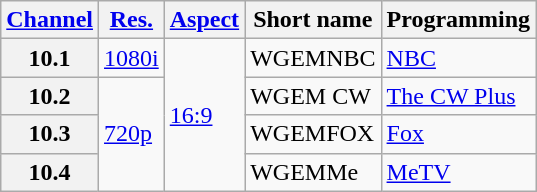<table class="wikitable">
<tr>
<th scope = "col"><a href='#'>Channel</a></th>
<th scope = "col"><a href='#'>Res.</a></th>
<th scope = "col"><a href='#'>Aspect</a></th>
<th scope = "col">Short name</th>
<th scope = "col">Programming</th>
</tr>
<tr>
<th scope = "row">10.1</th>
<td><a href='#'>1080i</a></td>
<td rowspan=4><a href='#'>16:9</a></td>
<td>WGEMNBC</td>
<td><a href='#'>NBC</a></td>
</tr>
<tr>
<th scope = "row">10.2</th>
<td rowspan=3><a href='#'>720p</a></td>
<td>WGEM CW</td>
<td><a href='#'>The CW Plus</a></td>
</tr>
<tr>
<th scope = "row">10.3</th>
<td>WGEMFOX</td>
<td><a href='#'>Fox</a></td>
</tr>
<tr>
<th scope = "row">10.4</th>
<td>WGEMMe</td>
<td><a href='#'>MeTV</a></td>
</tr>
</table>
